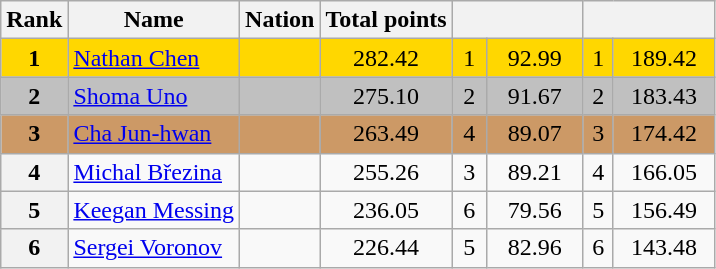<table class="wikitable sortable">
<tr>
<th>Rank</th>
<th>Name</th>
<th>Nation</th>
<th>Total points</th>
<th colspan="2" width="80px"></th>
<th colspan="2" width="80px"></th>
</tr>
<tr bgcolor="gold">
<td align="center"><strong>1</strong></td>
<td><a href='#'>Nathan Chen</a></td>
<td></td>
<td align="center">282.42</td>
<td align="center">1</td>
<td align="center">92.99</td>
<td align="center">1</td>
<td align="center">189.42</td>
</tr>
<tr bgcolor="silver">
<td align="center"><strong>2</strong></td>
<td><a href='#'>Shoma Uno</a></td>
<td></td>
<td align="center">275.10</td>
<td align="center">2</td>
<td align="center">91.67</td>
<td align="center">2</td>
<td align="center">183.43</td>
</tr>
<tr bgcolor="cc9966">
<td align="center"><strong>3</strong></td>
<td><a href='#'>Cha Jun-hwan</a></td>
<td></td>
<td align="center">263.49</td>
<td align="center">4</td>
<td align="center">89.07</td>
<td align="center">3</td>
<td align="center">174.42</td>
</tr>
<tr>
<th>4</th>
<td><a href='#'>Michal Březina</a></td>
<td></td>
<td align="center">255.26</td>
<td align="center">3</td>
<td align="center">89.21</td>
<td align="center">4</td>
<td align="center">166.05</td>
</tr>
<tr>
<th>5</th>
<td><a href='#'>Keegan Messing</a></td>
<td></td>
<td align="center">236.05</td>
<td align="center">6</td>
<td align="center">79.56</td>
<td align="center">5</td>
<td align="center">156.49</td>
</tr>
<tr>
<th>6</th>
<td><a href='#'>Sergei Voronov</a></td>
<td></td>
<td align="center">226.44</td>
<td align="center">5</td>
<td align="center">82.96</td>
<td align="center">6</td>
<td align="center">143.48</td>
</tr>
</table>
